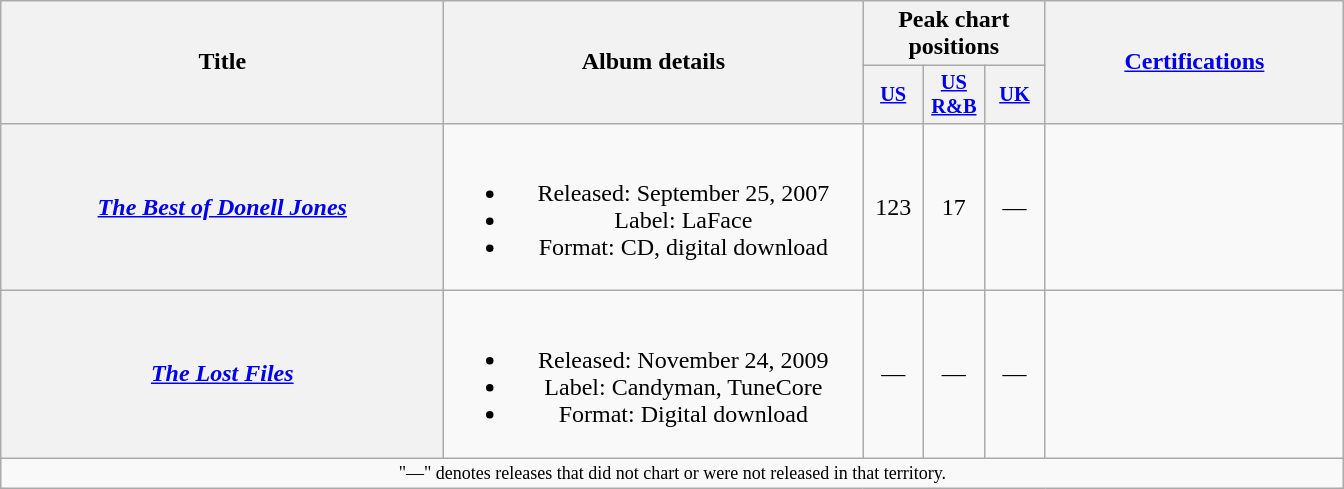<table class="wikitable plainrowheaders" style="text-align:center;">
<tr>
<th scope="col" rowspan="2" style="width:18em;">Title</th>
<th scope="col" rowspan="2" style="width:17em;">Album details</th>
<th scope="col" colspan="3">Peak chart positions</th>
<th scope="col" rowspan="2" style="width:12em;"><a href='#'>Certifications</a></th>
</tr>
<tr>
<th scope="col" style="width:2.5em;font-size:85%;"><a href='#'>US</a><br></th>
<th scope="col" style="width:2.5em;font-size:85%;"><a href='#'>US<br>R&B</a><br></th>
<th scope="col" style="width:2.5em;font-size:85%;"><a href='#'>UK</a><br></th>
</tr>
<tr>
<th scope="row"><em><a href='#'>The Best of Donell Jones</a></em></th>
<td><br><ul><li>Released: September 25, 2007</li><li>Label: LaFace</li><li>Format: CD, digital download</li></ul></td>
<td>123</td>
<td>17</td>
<td>—</td>
<td></td>
</tr>
<tr>
<th scope="row"><em><a href='#'>The Lost Files</a></em></th>
<td><br><ul><li>Released: November 24, 2009</li><li>Label: Candyman, TuneCore</li><li>Format: Digital download</li></ul></td>
<td>—</td>
<td>—</td>
<td>—</td>
<td></td>
</tr>
<tr>
<td colspan="9" style="text-align:center; font-size:9pt;">"—" denotes releases that did not chart or were not released in that territory.</td>
</tr>
</table>
